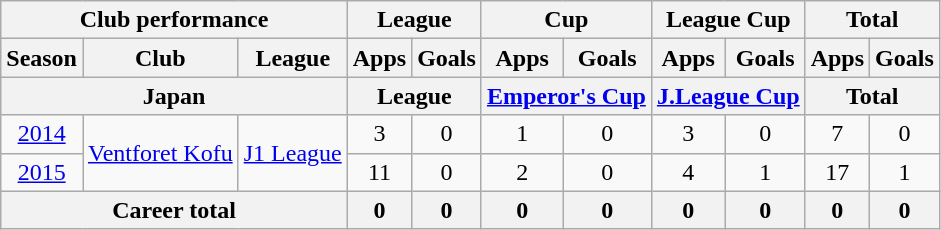<table class="wikitable" style="text-align:center">
<tr>
<th colspan=3>Club performance</th>
<th colspan=2>League</th>
<th colspan=2>Cup</th>
<th colspan=2>League Cup</th>
<th colspan=2>Total</th>
</tr>
<tr>
<th>Season</th>
<th>Club</th>
<th>League</th>
<th>Apps</th>
<th>Goals</th>
<th>Apps</th>
<th>Goals</th>
<th>Apps</th>
<th>Goals</th>
<th>Apps</th>
<th>Goals</th>
</tr>
<tr>
<th colspan=3>Japan</th>
<th colspan=2>League</th>
<th colspan=2><a href='#'>Emperor's Cup</a></th>
<th colspan=2><a href='#'>J.League Cup</a></th>
<th colspan=2>Total</th>
</tr>
<tr>
<td><a href='#'>2014</a></td>
<td rowspan="2"><a href='#'>Ventforet Kofu</a></td>
<td rowspan="2"><a href='#'>J1 League</a></td>
<td>3</td>
<td>0</td>
<td>1</td>
<td>0</td>
<td>3</td>
<td>0</td>
<td>7</td>
<td>0</td>
</tr>
<tr>
<td><a href='#'>2015</a></td>
<td>11</td>
<td>0</td>
<td>2</td>
<td>0</td>
<td>4</td>
<td>1</td>
<td>17</td>
<td>1</td>
</tr>
<tr>
<th colspan=3>Career total</th>
<th>0</th>
<th>0</th>
<th>0</th>
<th>0</th>
<th>0</th>
<th>0</th>
<th>0</th>
<th>0</th>
</tr>
</table>
